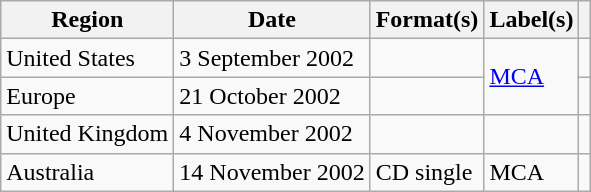<table class="wikitable">
<tr>
<th>Region</th>
<th>Date</th>
<th>Format(s)</th>
<th>Label(s)</th>
<th></th>
</tr>
<tr>
<td>United States</td>
<td>3 September 2002</td>
<td></td>
<td rowspan="2"><a href='#'>MCA</a></td>
<td></td>
</tr>
<tr>
<td>Europe</td>
<td>21 October 2002</td>
<td></td>
<td></td>
</tr>
<tr>
<td>United Kingdom</td>
<td>4 November 2002</td>
<td></td>
<td></td>
<td></td>
</tr>
<tr>
<td>Australia</td>
<td>14 November 2002</td>
<td>CD single</td>
<td>MCA</td>
<td></td>
</tr>
</table>
